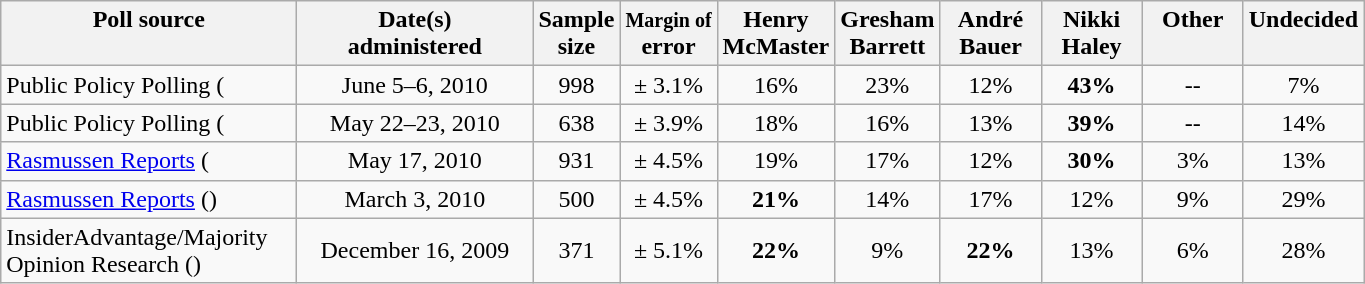<table class="wikitable" style="text-align:center">
<tr valign=top>
<th style="width:190px;">Poll source</th>
<th style="width:150px;">Date(s)<br> administered</th>
<th>Sample<br>size</th>
<th><small>Margin of</small><br>error</th>
<th style="width:60px;"><strong>Henry<br> McMaster</strong></th>
<th style="width:60px;"><strong>Gresham<br> Barrett</strong></th>
<th style="width:60px;"><strong>André<br> Bauer</strong></th>
<th style="width:60px;"><strong>Nikki<br> Haley</strong></th>
<th style="width:60px;">Other</th>
<th style="width:60px;">Undecided</th>
</tr>
<tr>
<td align=left>Public Policy Polling (</td>
<td align=center>June 5–6, 2010</td>
<td>998</td>
<td>± 3.1%</td>
<td align=center>16%</td>
<td align=center>23%</td>
<td align=center>12%</td>
<td><strong>43%</strong></td>
<td align=center>--</td>
<td align=center>7%</td>
</tr>
<tr>
<td align=left>Public Policy Polling (</td>
<td align=center>May 22–23, 2010</td>
<td>638</td>
<td>± 3.9%</td>
<td align=center>18%</td>
<td align=center>16%</td>
<td align=center>13%</td>
<td><strong>39%</strong></td>
<td align=center>--</td>
<td align=center>14%</td>
</tr>
<tr>
<td align=left><a href='#'>Rasmussen Reports</a> (</td>
<td align=center>May 17, 2010</td>
<td>931</td>
<td>± 4.5%</td>
<td align=center>19%</td>
<td align=center>17%</td>
<td align=center>12%</td>
<td><strong>30%</strong></td>
<td align=center>3%</td>
<td align=center>13%</td>
</tr>
<tr>
<td align=left><a href='#'>Rasmussen Reports</a> ()</td>
<td align=center>March 3, 2010</td>
<td>500</td>
<td>± 4.5%</td>
<td><strong>21%</strong></td>
<td {align=center>14%</td>
<td align=center>17%</td>
<td align=center>12%</td>
<td align=center>9%</td>
<td align=center>29%</td>
</tr>
<tr>
<td align=left>InsiderAdvantage/Majority Opinion Research ()</td>
<td align=center>December 16, 2009</td>
<td>371</td>
<td>± 5.1%</td>
<td><strong>22%</strong></td>
<td align=center>9%</td>
<td><strong>22%</strong></td>
<td align=center>13%</td>
<td align=center>6%</td>
<td align=center>28%</td>
</tr>
</table>
